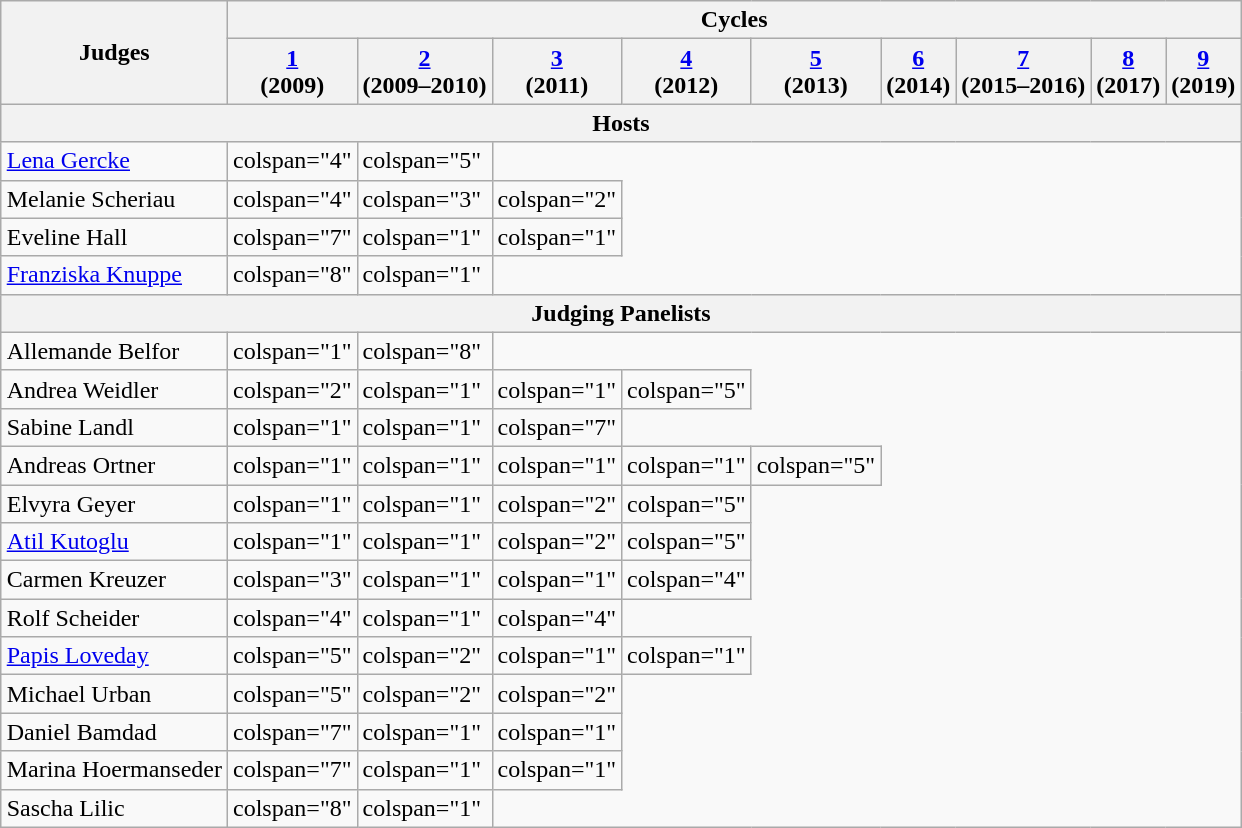<table class="wikitable" style="margin:1em auto 1em auto;">
<tr>
<th rowspan="2">Judges</th>
<th colspan="9">Cycles</th>
</tr>
<tr>
<th><a href='#'>1</a><br> (2009)</th>
<th><a href='#'>2</a><br> (2009–2010)</th>
<th><a href='#'>3</a><br> (2011)</th>
<th><a href='#'>4</a><br> (2012)</th>
<th><a href='#'>5</a><br> (2013)</th>
<th><a href='#'>6</a><br> (2014)</th>
<th><a href='#'>7</a><br> (2015–2016)</th>
<th><a href='#'>8</a><br> (2017)</th>
<th><a href='#'>9</a><br> (2019)</th>
</tr>
<tr>
<th scope="col" colspan="10">Hosts</th>
</tr>
<tr>
<td scope="row"><a href='#'>Lena Gercke</a></td>
<td>colspan="4" </td>
<td>colspan="5" </td>
</tr>
<tr>
<td scope="row">Melanie Scheriau</td>
<td>colspan="4" </td>
<td>colspan="3" </td>
<td>colspan="2" </td>
</tr>
<tr>
<td scope="row">Eveline Hall</td>
<td>colspan="7" </td>
<td>colspan="1" </td>
<td>colspan="1" </td>
</tr>
<tr>
<td scope="row"><a href='#'>Franziska Knuppe</a></td>
<td>colspan="8" </td>
<td>colspan="1" </td>
</tr>
<tr>
<th scope="col" colspan="10">Judging Panelists</th>
</tr>
<tr>
<td scope="row">Allemande Belfor</td>
<td>colspan="1" </td>
<td>colspan="8" </td>
</tr>
<tr>
<td scope="row">Andrea Weidler</td>
<td>colspan="2" </td>
<td>colspan="1" </td>
<td>colspan="1" </td>
<td>colspan="5" </td>
</tr>
<tr>
<td scope="row">Sabine Landl</td>
<td>colspan="1" </td>
<td>colspan="1" </td>
<td>colspan="7" </td>
</tr>
<tr>
<td scope="row">Andreas Ortner</td>
<td>colspan="1" </td>
<td>colspan="1" </td>
<td>colspan="1" </td>
<td>colspan="1" </td>
<td>colspan="5" </td>
</tr>
<tr>
<td scope="row">Elvyra Geyer</td>
<td>colspan="1" </td>
<td>colspan="1" </td>
<td>colspan="2" </td>
<td>colspan="5" </td>
</tr>
<tr>
<td scope="row"><a href='#'>Atil Kutoglu</a></td>
<td>colspan="1" </td>
<td>colspan="1" </td>
<td>colspan="2" </td>
<td>colspan="5" </td>
</tr>
<tr>
<td scope="row">Carmen Kreuzer</td>
<td>colspan="3" </td>
<td>colspan="1" </td>
<td>colspan="1" </td>
<td>colspan="4" </td>
</tr>
<tr>
<td scope="row">Rolf Scheider</td>
<td>colspan="4" </td>
<td>colspan="1" </td>
<td>colspan="4" </td>
</tr>
<tr>
<td scope="row"><a href='#'>Papis Loveday</a></td>
<td>colspan="5" </td>
<td>colspan="2" </td>
<td>colspan="1" </td>
<td>colspan="1" </td>
</tr>
<tr>
<td scope="row">Michael Urban</td>
<td>colspan="5" </td>
<td>colspan="2" </td>
<td>colspan="2" </td>
</tr>
<tr>
<td scope="row">Daniel Bamdad</td>
<td>colspan="7" </td>
<td>colspan="1" </td>
<td>colspan="1" </td>
</tr>
<tr>
<td scope="row">Marina Hoermanseder</td>
<td>colspan="7" </td>
<td>colspan="1" </td>
<td>colspan="1" </td>
</tr>
<tr>
<td scope="row">Sascha Lilic</td>
<td>colspan="8" </td>
<td>colspan="1" </td>
</tr>
</table>
